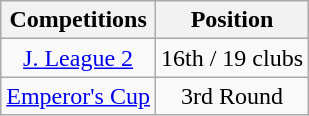<table class="wikitable" style="text-align:center;">
<tr>
<th>Competitions</th>
<th>Position</th>
</tr>
<tr>
<td><a href='#'>J. League 2</a></td>
<td>16th / 19 clubs</td>
</tr>
<tr>
<td><a href='#'>Emperor's Cup</a></td>
<td>3rd Round</td>
</tr>
</table>
